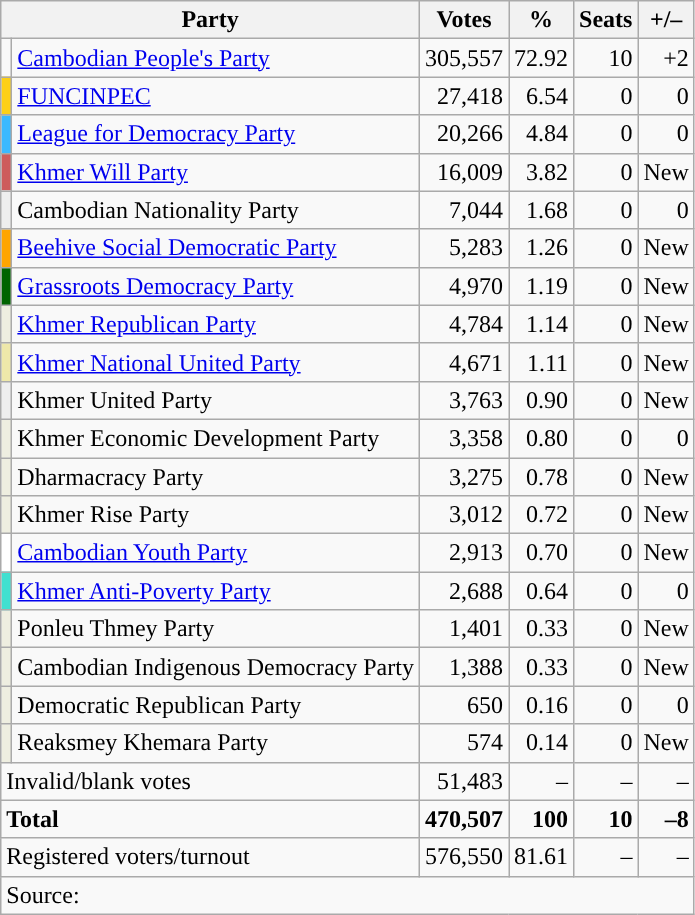<table class=wikitable style=text-align:right>
<tr>
<th colspan=2>Party</th>
<th>Votes</th>
<th>%</th>
<th>Seats</th>
<th>+/–</th>
</tr>
<tr>
<td style="background:"></td>
<td align=left><a href='#'>Cambodian People's Party</a></td>
<td>305,557</td>
<td>72.92</td>
<td>10</td>
<td>+2</td>
</tr>
<tr>
<td bgcolor=#FDD017></td>
<td align=left><a href='#'>FUNCINPEC</a></td>
<td>27,418</td>
<td>6.54</td>
<td>0</td>
<td>0</td>
</tr>
<tr>
<td style="background:#3BB9FF"></td>
<td align=left><a href='#'>League for Democracy Party</a></td>
<td>20,266</td>
<td>4.84</td>
<td>0</td>
<td>0</td>
</tr>
<tr>
<td bgcolor=#CD5C5C></td>
<td align=left><a href='#'>Khmer Will Party</a></td>
<td>16,009</td>
<td>3.82</td>
<td>0</td>
<td>New</td>
</tr>
<tr>
<td bgcolor=#EEEEEE></td>
<td align=left>Cambodian Nationality Party</td>
<td>7,044</td>
<td>1.68</td>
<td>0</td>
<td>0</td>
</tr>
<tr>
<td bgcolor=#FFA500></td>
<td align=left><a href='#'>Beehive Social Democratic Party</a></td>
<td>5,283</td>
<td>1.26</td>
<td>0</td>
<td>New</td>
</tr>
<tr>
<td bgcolor=#006400></td>
<td align=left><a href='#'>Grassroots Democracy Party</a></td>
<td>4,970</td>
<td>1.19</td>
<td>0</td>
<td>New</td>
</tr>
<tr>
<td bgcolor=#EEEEE></td>
<td align=left><a href='#'>Khmer Republican Party</a></td>
<td>4,784</td>
<td>1.14</td>
<td>0</td>
<td>New</td>
</tr>
<tr>
<td bgcolor=#EEE8AA></td>
<td align=left><a href='#'>Khmer National United Party</a></td>
<td>4,671</td>
<td>1.11</td>
<td>0</td>
<td>New</td>
</tr>
<tr>
<td bgcolor=#EEEEEE></td>
<td align=left>Khmer United Party</td>
<td>3,763</td>
<td>0.90</td>
<td>0</td>
<td>New</td>
</tr>
<tr>
<td bgcolor=#EEEEE></td>
<td align=left>Khmer Economic Development Party</td>
<td>3,358</td>
<td>0.80</td>
<td>0</td>
<td>0</td>
</tr>
<tr>
<td bgcolor=#EEEEE></td>
<td align=left>Dharmacracy Party</td>
<td>3,275</td>
<td>0.78</td>
<td>0</td>
<td>New</td>
</tr>
<tr>
<td bgcolor=#EEEEE></td>
<td align=left>Khmer Rise Party</td>
<td>3,012</td>
<td>0.72</td>
<td>0</td>
<td>New</td>
</tr>
<tr>
<td bgcolor=#FFFFFF></td>
<td align=left><a href='#'>Cambodian Youth Party</a></td>
<td>2,913</td>
<td>0.70</td>
<td>0</td>
<td>New</td>
</tr>
<tr>
<td bgcolor=#40E0D0></td>
<td align=left><a href='#'>Khmer Anti-Poverty Party</a></td>
<td>2,688</td>
<td>0.64</td>
<td>0</td>
<td>0</td>
</tr>
<tr>
<td bgcolor=#EEEEE></td>
<td align=left>Ponleu Thmey Party</td>
<td>1,401</td>
<td>0.33</td>
<td>0</td>
<td>New</td>
</tr>
<tr>
<td bgcolor=#EEEEE></td>
<td align=left>Cambodian Indigenous Democracy Party</td>
<td>1,388</td>
<td>0.33</td>
<td>0</td>
<td>New</td>
</tr>
<tr>
<td bgcolor=#EEEEE></td>
<td align=left>Democratic Republican Party</td>
<td>650</td>
<td>0.16</td>
<td>0</td>
<td>0</td>
</tr>
<tr>
<td bgcolor=#EEEEE></td>
<td align=left>Reaksmey Khemara Party</td>
<td>574</td>
<td>0.14</td>
<td>0</td>
<td>New</td>
</tr>
<tr>
<td colspan=2 align=left>Invalid/blank votes</td>
<td>51,483</td>
<td>–</td>
<td>–</td>
<td>–</td>
</tr>
<tr>
<td colspan=2 align=left><strong>Total</strong></td>
<td><strong>470,507</strong></td>
<td><strong>100</strong></td>
<td><strong>10</strong></td>
<td><strong>–8</strong></td>
</tr>
<tr>
<td colspan=2 align=left>Registered voters/turnout</td>
<td>576,550</td>
<td>81.61</td>
<td>–</td>
<td>–</td>
</tr>
<tr>
<td colspan=6 align=left>Source: </td>
</tr>
</table>
